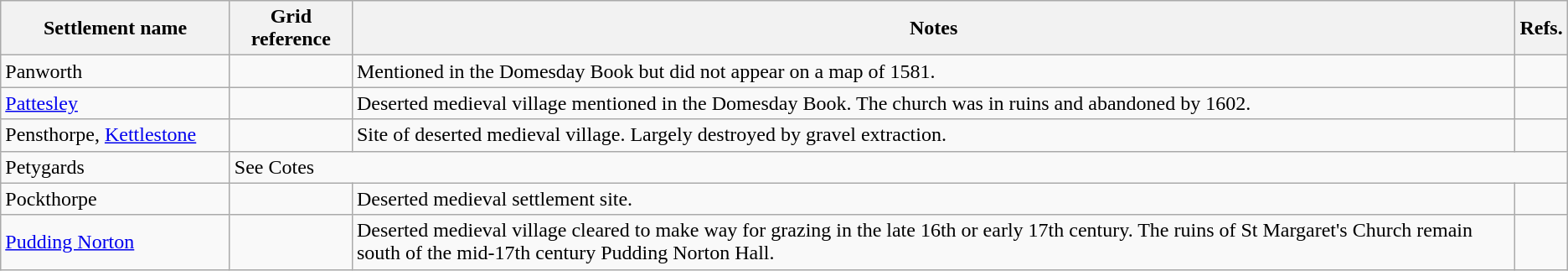<table class="wikitable">
<tr>
<th width=175>Settlement name</th>
<th width=90>Grid reference</th>
<th>Notes</th>
<th>Refs.</th>
</tr>
<tr>
<td>Panworth</td>
<td></td>
<td>Mentioned in the Domesday Book but did not appear on a map of 1581.</td>
<td></td>
</tr>
<tr>
<td><a href='#'>Pattesley</a></td>
<td></td>
<td>Deserted medieval village mentioned in the Domesday Book. The church was in ruins and abandoned by 1602.</td>
<td></td>
</tr>
<tr>
<td>Pensthorpe, <a href='#'>Kettlestone</a></td>
<td></td>
<td>Site of deserted medieval village. Largely destroyed by gravel extraction.</td>
<td></td>
</tr>
<tr>
<td>Petygards</td>
<td colspan="3">See Cotes</td>
</tr>
<tr>
<td>Pockthorpe</td>
<td></td>
<td>Deserted medieval settlement site.</td>
<td></td>
</tr>
<tr>
<td><a href='#'>Pudding Norton</a></td>
<td></td>
<td>Deserted medieval village cleared to make way for grazing in the late 16th or early 17th century. The ruins of St Margaret's Church remain south of the mid-17th century Pudding Norton Hall.</td>
<td></td>
</tr>
</table>
